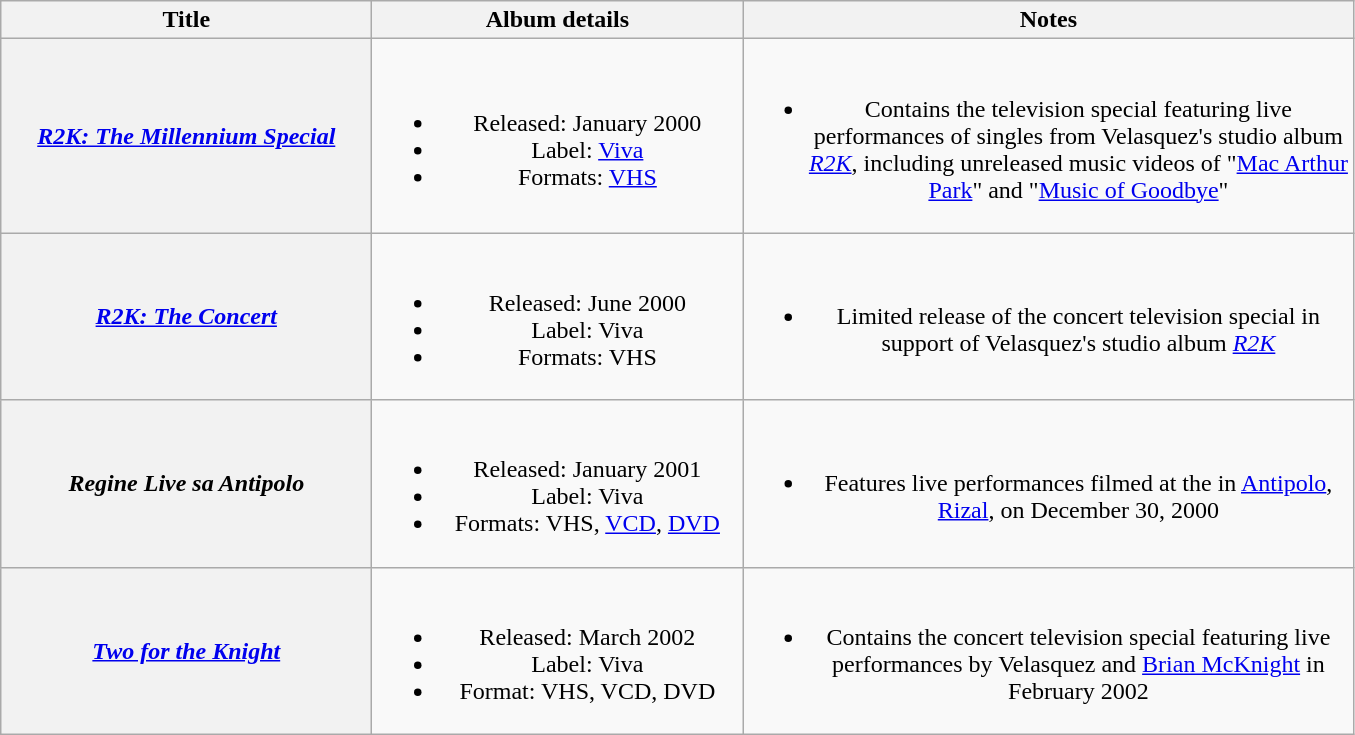<table class="wikitable plainrowheaders" style="text-align:center;">
<tr>
<th scope="col" style="width:15em;">Title</th>
<th scope="col" style="width:15em;">Album details</th>
<th scope="col" style="width:25em;">Notes</th>
</tr>
<tr>
<th scope="row"><em><a href='#'>R2K: The Millennium Special</a></em></th>
<td><br><ul><li>Released: January 2000</li><li>Label: <a href='#'>Viva</a></li><li>Formats: <a href='#'>VHS</a></li></ul></td>
<td><br><ul><li>Contains the television special featuring live performances of singles from Velasquez's studio album <em><a href='#'>R2K</a></em>, including unreleased music videos of "<a href='#'>Mac Arthur Park</a>" and "<a href='#'>Music of Goodbye</a>"</li></ul></td>
</tr>
<tr>
<th scope="row"><em><a href='#'>R2K: The Concert</a></em></th>
<td><br><ul><li>Released: June 2000</li><li>Label: Viva</li><li>Formats: VHS</li></ul></td>
<td><br><ul><li>Limited release of the concert television special in support of Velasquez's studio album <em><a href='#'>R2K</a></em></li></ul></td>
</tr>
<tr>
<th scope="row"><em>Regine Live sa Antipolo</em></th>
<td><br><ul><li>Released: January 2001</li><li>Label: Viva</li><li>Formats: VHS, <a href='#'>VCD</a>, <a href='#'>DVD</a></li></ul></td>
<td><br><ul><li>Features live performances filmed at the  in <a href='#'>Antipolo</a>, <a href='#'>Rizal</a>, on December 30, 2000</li></ul></td>
</tr>
<tr>
<th scope="row"><em><a href='#'>Two for the Knight</a></em></th>
<td><br><ul><li>Released: March 2002</li><li>Label: Viva</li><li>Format: VHS, VCD, DVD</li></ul></td>
<td><br><ul><li>Contains the concert television special featuring live performances by Velasquez and <a href='#'>Brian McKnight</a> in February 2002</li></ul></td>
</tr>
</table>
